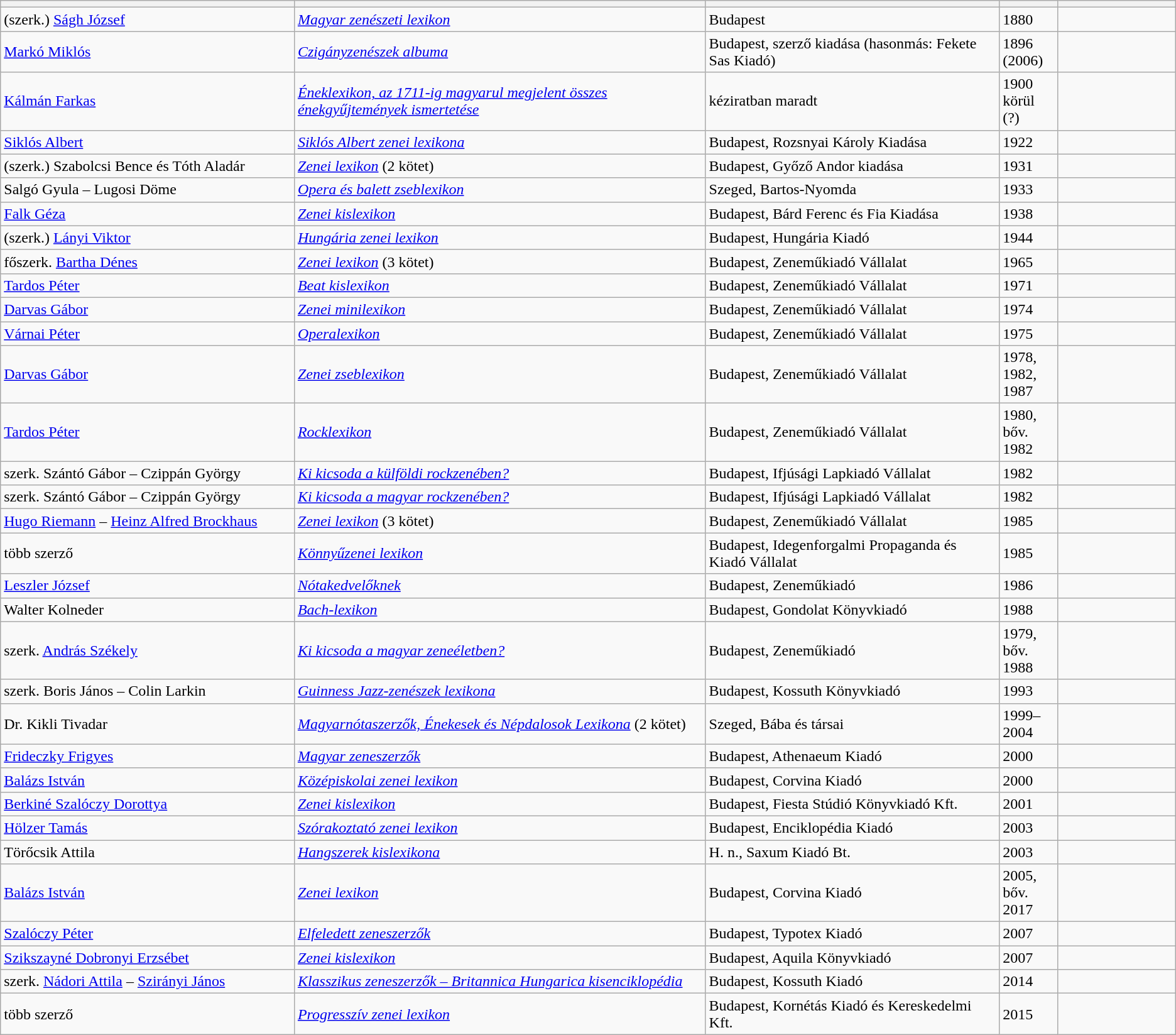<table class="wikitable sortable">
<tr>
<th bgcolor="#DAA520" width="25%"></th>
<th bgcolor="#DAA520" width="35%"></th>
<th bgcolor="#DAA520" width="25%"></th>
<th bgcolor="#DAA520" width="5%"></th>
<th bgcolor="#DAA520" width="10%"></th>
</tr>
<tr>
<td>(szerk.) <a href='#'>Ságh József</a></td>
<td><em><a href='#'>Magyar zenészeti lexikon</a></em></td>
<td>Budapest</td>
<td>1880</td>
<td></td>
</tr>
<tr>
<td><a href='#'>Markó Miklós</a></td>
<td><em><a href='#'>Czigányzenészek albuma</a></em></td>
<td>Budapest, szerző kiadása (hasonmás: Fekete Sas Kiadó)</td>
<td>1896 (2006)</td>
<td></td>
</tr>
<tr>
<td><a href='#'>Kálmán Farkas</a></td>
<td><em><a href='#'>Éneklexikon, az 1711-ig magyarul megjelent összes énekgyűjtemények ismertetése</a></em></td>
<td>kéziratban maradt</td>
<td>1900 körül (?)</td>
<td></td>
</tr>
<tr>
<td><a href='#'>Siklós Albert</a></td>
<td><em><a href='#'>Siklós Albert zenei lexikona</a></em></td>
<td>Budapest, Rozsnyai Károly Kiadása</td>
<td>1922</td>
<td></td>
</tr>
<tr>
<td>(szerk.)  Szabolcsi Bence és Tóth Aladár</td>
<td><em><a href='#'>Zenei lexikon</a></em> (2 kötet)</td>
<td>Budapest, Győző Andor kiadása</td>
<td>1931</td>
<td></td>
</tr>
<tr>
<td>Salgó Gyula – Lugosi Döme</td>
<td><em><a href='#'>Opera és balett zseblexikon</a></em></td>
<td>Szeged, Bartos-Nyomda</td>
<td>1933</td>
<td></td>
</tr>
<tr>
<td><a href='#'>Falk Géza</a></td>
<td><em><a href='#'>Zenei kislexikon</a></em></td>
<td>Budapest, Bárd Ferenc és Fia Kiadása</td>
<td>1938</td>
<td></td>
</tr>
<tr>
<td>(szerk.) <a href='#'>Lányi Viktor</a></td>
<td><em><a href='#'>Hungária zenei lexikon</a></em></td>
<td>Budapest, Hungária Kiadó</td>
<td>1944</td>
<td></td>
</tr>
<tr>
<td>főszerk. <a href='#'>Bartha Dénes</a></td>
<td><em><a href='#'>Zenei lexikon</a></em> (3 kötet)</td>
<td>Budapest, Zeneműkiadó Vállalat</td>
<td>1965</td>
<td></td>
</tr>
<tr>
<td><a href='#'>Tardos Péter</a></td>
<td><em><a href='#'>Beat kislexikon</a></em></td>
<td>Budapest, Zeneműkiadó Vállalat</td>
<td>1971</td>
<td></td>
</tr>
<tr>
<td><a href='#'>Darvas Gábor</a></td>
<td><em><a href='#'>Zenei minilexikon</a></em></td>
<td>Budapest, Zeneműkiadó Vállalat</td>
<td>1974</td>
<td></td>
</tr>
<tr>
<td><a href='#'>Várnai Péter</a></td>
<td><em><a href='#'>Operalexikon</a></em></td>
<td>Budapest, Zeneműkiadó Vállalat</td>
<td>1975</td>
<td></td>
</tr>
<tr>
<td><a href='#'>Darvas Gábor</a></td>
<td><em><a href='#'>Zenei zseblexikon</a></em></td>
<td>Budapest, Zeneműkiadó Vállalat</td>
<td>1978, 1982, 1987</td>
<td></td>
</tr>
<tr>
<td><a href='#'>Tardos Péter</a></td>
<td><em><a href='#'>Rocklexikon</a></em></td>
<td>Budapest, Zeneműkiadó Vállalat</td>
<td>1980, bőv. 1982</td>
</tr>
<tr>
<td>szerk. Szántó Gábor – Czippán György</td>
<td><em><a href='#'>Ki kicsoda a külföldi rockzenében?</a></em></td>
<td>Budapest, Ifjúsági Lapkiadó Vállalat</td>
<td>1982</td>
<td></td>
</tr>
<tr>
<td>szerk. Szántó Gábor – Czippán György</td>
<td><em><a href='#'>Ki kicsoda a magyar rockzenében?</a></em></td>
<td>Budapest, Ifjúsági Lapkiadó Vállalat</td>
<td>1982</td>
<td></td>
</tr>
<tr>
<td><a href='#'>Hugo Riemann</a> – <a href='#'>Heinz Alfred Brockhaus</a></td>
<td><em><a href='#'>Zenei lexikon</a></em> (3 kötet)</td>
<td>Budapest, Zeneműkiadó Vállalat</td>
<td>1985</td>
<td></td>
</tr>
<tr>
<td>több szerző</td>
<td><em><a href='#'>Könnyűzenei lexikon</a></em></td>
<td>Budapest, Idegenforgalmi Propaganda és Kiadó Vállalat</td>
<td>1985</td>
<td></td>
</tr>
<tr>
<td><a href='#'>Leszler József</a></td>
<td><em><a href='#'>Nótakedvelőknek</a></em></td>
<td>Budapest, Zeneműkiadó</td>
<td>1986</td>
<td></td>
</tr>
<tr>
<td>Walter Kolneder</td>
<td><em><a href='#'>Bach-lexikon</a></em></td>
<td>Budapest, Gondolat Könyvkiadó</td>
<td>1988</td>
<td></td>
</tr>
<tr>
<td>szerk. <a href='#'>András Székely</a></td>
<td><em><a href='#'>Ki kicsoda a magyar zeneéletben?</a></em></td>
<td>Budapest, Zeneműkiadó</td>
<td>1979, bőv. 1988</td>
<td></td>
</tr>
<tr>
<td>szerk. Boris János – Colin Larkin</td>
<td><em><a href='#'>Guinness Jazz-zenészek lexikona</a></em></td>
<td>Budapest, Kossuth Könyvkiadó</td>
<td>1993</td>
<td></td>
</tr>
<tr>
<td>Dr. Kikli Tivadar</td>
<td><em><a href='#'>Magyarnótaszerzők, Énekesek és Népdalosok Lexikona</a></em> (2 kötet)</td>
<td>Szeged, Bába és társai</td>
<td>1999–2004</td>
<td></td>
</tr>
<tr>
<td><a href='#'>Frideczky Frigyes</a></td>
<td><em><a href='#'>Magyar zeneszerzők</a></em></td>
<td>Budapest, Athenaeum Kiadó</td>
<td>2000</td>
<td></td>
</tr>
<tr>
<td><a href='#'>Balázs István</a></td>
<td><em><a href='#'>Középiskolai zenei lexikon</a></em></td>
<td>Budapest, Corvina Kiadó</td>
<td>2000</td>
<td></td>
</tr>
<tr>
<td><a href='#'>Berkiné Szalóczy Dorottya</a></td>
<td><em><a href='#'>Zenei kislexikon</a></em></td>
<td>Budapest, Fiesta Stúdió Könyvkiadó Kft.</td>
<td>2001</td>
<td></td>
</tr>
<tr>
<td><a href='#'>Hölzer Tamás</a></td>
<td><em><a href='#'>Szórakoztató zenei lexikon</a></em></td>
<td>Budapest, Enciklopédia Kiadó</td>
<td>2003</td>
<td></td>
</tr>
<tr>
<td>Törőcsik Attila</td>
<td><em><a href='#'>Hangszerek kislexikona</a></em></td>
<td>H. n., Saxum Kiadó Bt.</td>
<td>2003</td>
<td></td>
</tr>
<tr>
<td><a href='#'>Balázs István</a></td>
<td><em><a href='#'>Zenei lexikon</a></em></td>
<td>Budapest, Corvina Kiadó</td>
<td>2005, bőv. 2017</td>
<td></td>
</tr>
<tr>
<td><a href='#'>Szalóczy Péter</a></td>
<td><em><a href='#'>Elfeledett zeneszerzők</a></em></td>
<td>Budapest, Typotex Kiadó</td>
<td>2007</td>
<td></td>
</tr>
<tr>
<td><a href='#'>Szikszayné Dobronyi Erzsébet</a></td>
<td><em><a href='#'>Zenei kislexikon</a></em></td>
<td>Budapest, Aquila Könyvkiadó</td>
<td>2007</td>
<td></td>
</tr>
<tr>
<td>szerk. <a href='#'>Nádori Attila</a> – <a href='#'>Szirányi János</a></td>
<td><em><a href='#'>Klasszikus zeneszerzők – Britannica Hungarica kisenciklopédia</a></em></td>
<td>Budapest, Kossuth Kiadó</td>
<td>2014</td>
<td></td>
</tr>
<tr>
<td>több szerző</td>
<td><em><a href='#'>Progresszív zenei lexikon</a></em></td>
<td>Budapest, Kornétás Kiadó és Kereskedelmi Kft.</td>
<td>2015</td>
<td></td>
</tr>
</table>
